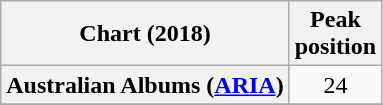<table class="wikitable sortable plainrowheaders" style="text-align:center">
<tr>
<th scope="col">Chart (2018)</th>
<th scope="col">Peak<br> position</th>
</tr>
<tr>
<th scope="row">Australian Albums (<a href='#'>ARIA</a>)</th>
<td>24</td>
</tr>
<tr>
</tr>
<tr>
</tr>
<tr>
</tr>
<tr>
</tr>
<tr>
</tr>
<tr>
</tr>
<tr>
</tr>
<tr>
</tr>
<tr>
</tr>
<tr>
</tr>
<tr>
</tr>
<tr>
</tr>
</table>
